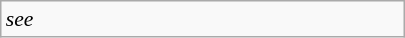<table class="wikitable floatright" style="font-size: 0.9em; width: 270px;">
<tr>
<td><em>see </em></td>
</tr>
</table>
